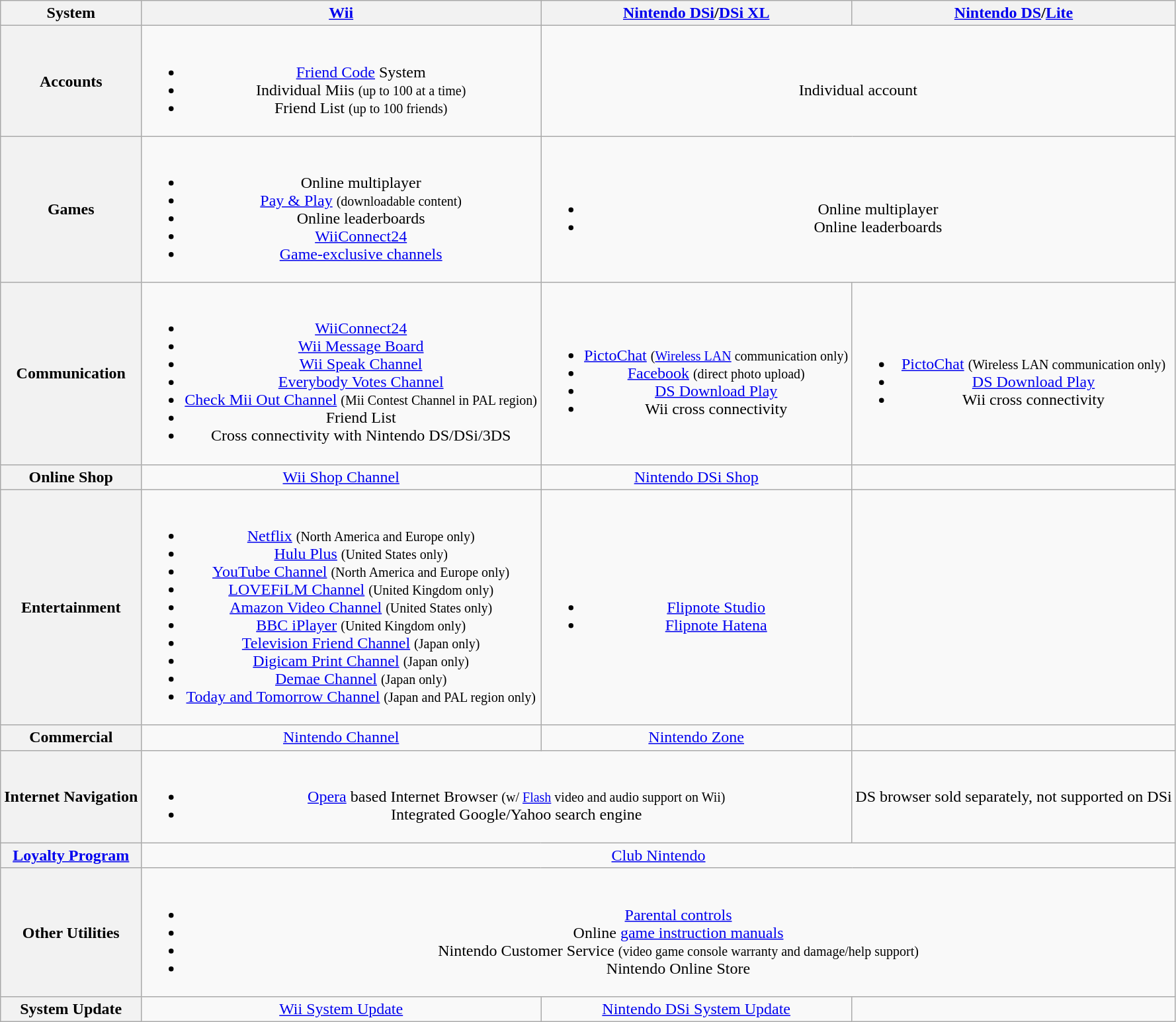<table class=wikitable>
<tr>
<th>System</th>
<th><a href='#'>Wii</a></th>
<th><a href='#'>Nintendo DSi</a>/<a href='#'>DSi XL</a></th>
<th><a href='#'>Nintendo DS</a>/<a href='#'>Lite</a></th>
</tr>
<tr style="text-align: center;">
<th>Accounts</th>
<td><br><ul><li><a href='#'>Friend Code</a> System</li><li>Individual Miis <small>(up to 100 at a time)</small></li><li>Friend List <small>(up to 100 friends)</small></li></ul></td>
<td colspan="2" style="text-align: center;"><br>Individual account</td>
</tr>
<tr style="text-align: center;">
<th>Games</th>
<td><br><ul><li>Online multiplayer</li><li><a href='#'>Pay & Play</a> <small>(downloadable content)</small></li><li>Online leaderboards</li><li><a href='#'>WiiConnect24</a></li><li><a href='#'>Game-exclusive channels</a></li></ul></td>
<td colspan="2" style="text-align: center;"><br><ul><li>Online multiplayer</li><li>Online leaderboards</li></ul></td>
</tr>
<tr style="text-align: center;">
<th>Communication</th>
<td><br><ul><li><a href='#'>WiiConnect24</a></li><li><a href='#'>Wii Message Board</a></li><li><a href='#'>Wii Speak Channel</a></li><li><a href='#'>Everybody Votes Channel</a></li><li><a href='#'>Check Mii Out Channel</a> <small>(Mii Contest Channel in PAL region)</small></li><li>Friend List</li><li>Cross connectivity with Nintendo DS/DSi/3DS</li></ul></td>
<td><br><ul><li><a href='#'>PictoChat</a> <small>(<a href='#'>Wireless LAN</a> communication only)</small></li><li><a href='#'>Facebook</a> <small>(direct photo upload)</small></li><li><a href='#'>DS Download Play</a></li><li>Wii cross connectivity</li></ul></td>
<td><br><ul><li><a href='#'>PictoChat</a> <small>(Wireless LAN communication only)</small></li><li><a href='#'>DS Download Play</a></li><li>Wii cross connectivity</li></ul></td>
</tr>
<tr style="text-align: center;">
<th>Online Shop</th>
<td><a href='#'>Wii Shop Channel</a></td>
<td><a href='#'>Nintendo DSi Shop</a></td>
<td></td>
</tr>
<tr style="text-align: center;">
<th>Entertainment</th>
<td><br><ul><li><a href='#'>Netflix</a> <small>(North America and Europe only)</small></li><li><a href='#'>Hulu Plus</a> <small>(United States only)</small></li><li><a href='#'>YouTube Channel</a> <small>(North America and Europe only)</small></li><li><a href='#'>LOVEFiLM Channel</a> <small>(United Kingdom only)</small></li><li><a href='#'>Amazon Video Channel</a> <small>(United States only)</small></li><li><a href='#'>BBC iPlayer</a> <small>(United Kingdom only)</small></li><li><a href='#'>Television Friend Channel</a> <small>(Japan only)</small></li><li><a href='#'>Digicam Print Channel</a> <small>(Japan only)</small></li><li><a href='#'>Demae Channel</a> <small>(Japan only)</small></li><li><a href='#'>Today and Tomorrow Channel</a> <small>(Japan and PAL region only)</small></li></ul></td>
<td><br><ul><li><a href='#'>Flipnote Studio</a></li><li><a href='#'>Flipnote Hatena</a></li></ul></td>
<td></td>
</tr>
<tr style="text-align: center;">
<th>Commercial</th>
<td><a href='#'>Nintendo Channel</a></td>
<td><a href='#'>Nintendo Zone</a></td>
<td></td>
</tr>
<tr style="text-align: center;">
<th>Internet Navigation</th>
<td colspan="2" style="text-align: center;"><br><ul><li><a href='#'>Opera</a> based Internet Browser <small>(w/ <a href='#'>Flash</a> video and audio support on Wii)</small></li><li>Integrated Google/Yahoo search engine</li></ul></td>
<td>DS browser sold separately, not supported on DSi</td>
</tr>
<tr style="text-align: center;">
<th><a href='#'>Loyalty Program</a></th>
<td colspan="3" style="text-align: center;"><a href='#'>Club Nintendo</a></td>
</tr>
<tr style="text-align: center;">
<th>Other Utilities</th>
<td colspan="3" style="text-align: center;"><br><ul><li><a href='#'>Parental controls</a></li><li>Online <a href='#'>game instruction manuals</a></li><li>Nintendo Customer Service <small>(video game console warranty and damage/help support)</small></li><li>Nintendo Online Store</li></ul></td>
</tr>
<tr style="text-align: center;">
<th>System Update</th>
<td><a href='#'>Wii System Update</a></td>
<td><a href='#'>Nintendo DSi System Update</a></td>
<td></td>
</tr>
</table>
